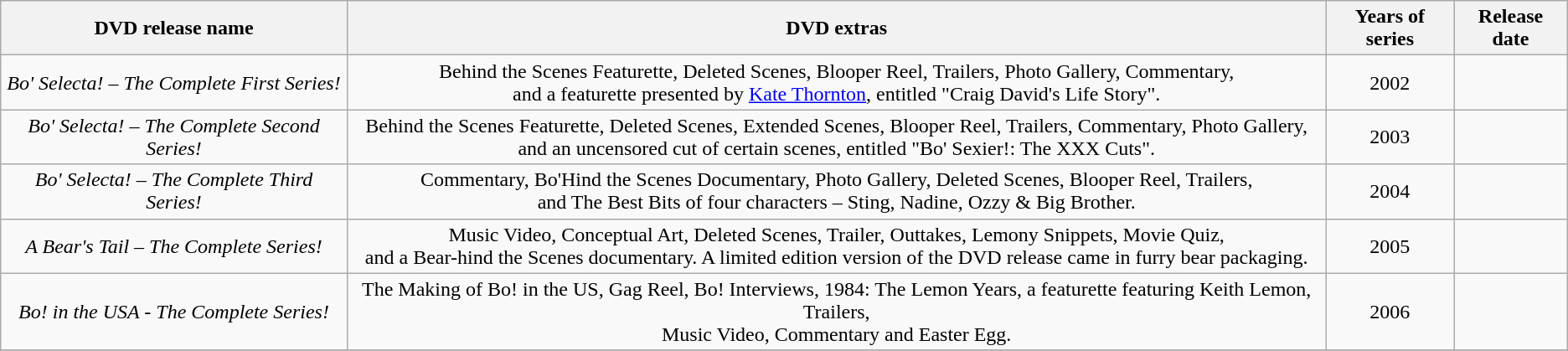<table class="wikitable">
<tr>
<th>DVD release name</th>
<th>DVD extras</th>
<th>Years of series</th>
<th>Release date</th>
</tr>
<tr>
<td rowspan="1" style="text-align:center;"><em>Bo' Selecta! – The Complete First Series!</em></td>
<td style="text-align:center;">Behind the Scenes Featurette, Deleted Scenes, Blooper Reel, Trailers, Photo Gallery, Commentary,<br>and a featurette presented by <a href='#'>Kate Thornton</a>, entitled "Craig David's Life Story".</td>
<td rowspan="1" style="text-align:center;">2002</td>
<td style="text-align:center;"></td>
</tr>
<tr>
<td rowspan="1" style="text-align:center;"><em>Bo' Selecta! – The Complete Second Series!</em></td>
<td style="text-align:center;">Behind the Scenes Featurette, Deleted Scenes, Extended Scenes, Blooper Reel, Trailers, Commentary, Photo Gallery,<br>and an uncensored cut of certain scenes, entitled "Bo' Sexier!: The XXX Cuts".</td>
<td rowspan="1" style="text-align:center;">2003</td>
<td style="text-align:center;"></td>
</tr>
<tr>
<td rowspan="1" style="text-align:center;"><em>Bo' Selecta! – The Complete Third Series!</em></td>
<td style="text-align:center;">Commentary, Bo'Hind the Scenes Documentary, Photo Gallery, Deleted Scenes, Blooper Reel, Trailers,<br>and The Best Bits of four characters – Sting, Nadine, Ozzy & Big Brother.</td>
<td rowspan="1" style="text-align:center;">2004</td>
<td style="text-align:center;"></td>
</tr>
<tr>
<td rowspan="1" style="text-align:center;"><em>A Bear's Tail – The Complete Series!</em></td>
<td style="text-align:center;">Music Video, Conceptual Art, Deleted Scenes, Trailer, Outtakes, Lemony Snippets, Movie Quiz,<br>and a Bear-hind the Scenes documentary. A limited edition version of the DVD release came in furry bear packaging.</td>
<td rowspan="1" style="text-align:center;">2005</td>
<td style="text-align:center;"></td>
</tr>
<tr>
<td rowspan="1" style="text-align:center;"><em>Bo! in the USA - The Complete Series!</em></td>
<td style="text-align:center;">The Making of Bo! in the US, Gag Reel, Bo! Interviews, 1984: The Lemon Years, a featurette featuring Keith Lemon, Trailers,<br>Music Video, Commentary and Easter Egg.</td>
<td rowspan="1" style="text-align:center;">2006</td>
<td style="text-align:center;"></td>
</tr>
<tr>
</tr>
</table>
